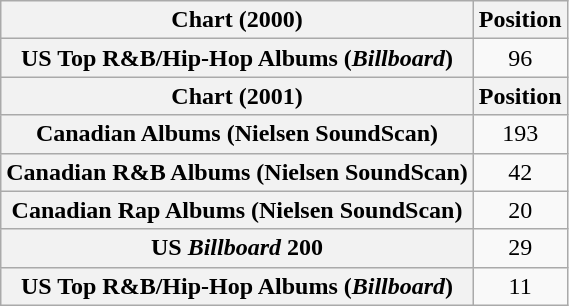<table class="wikitable plainrowheaders" style="text-align:center">
<tr>
<th scope="col">Chart (2000)</th>
<th scope="col">Position</th>
</tr>
<tr>
<th scope="row">US Top R&B/Hip-Hop Albums (<em>Billboard</em>)</th>
<td>96</td>
</tr>
<tr>
<th scope="col">Chart (2001)</th>
<th scope="col">Position</th>
</tr>
<tr>
<th scope="row">Canadian Albums (Nielsen SoundScan)</th>
<td>193</td>
</tr>
<tr>
<th scope="row">Canadian R&B Albums (Nielsen SoundScan)</th>
<td>42</td>
</tr>
<tr>
<th scope="row">Canadian Rap Albums (Nielsen SoundScan)</th>
<td>20</td>
</tr>
<tr>
<th scope="row">US <em>Billboard</em> 200</th>
<td>29</td>
</tr>
<tr>
<th scope="row">US Top R&B/Hip-Hop Albums (<em>Billboard</em>)</th>
<td>11</td>
</tr>
</table>
